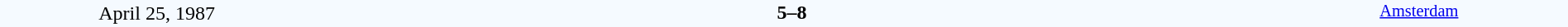<table style="width: 100%; background:#F5FAFF;" cellspacing="0">
<tr>
<td align=center rowspan=3 width=20%>April 25, 1987<br></td>
</tr>
<tr>
<td width=24% align=right></td>
<td align=center width=13%><strong>5–8</strong></td>
<td width=24%></td>
<td style=font-size:85% rowspan=3 valign=top align=center><a href='#'>Amsterdam</a></td>
</tr>
<tr style=font-size:85%>
<td align=right></td>
<td align=center></td>
<td></td>
</tr>
</table>
